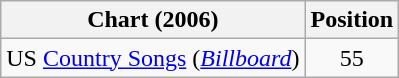<table class="wikitable sortable">
<tr>
<th scope="col">Chart (2006)</th>
<th scope="col">Position</th>
</tr>
<tr>
<td>US <a href='#'>Country Songs</a> (<em><a href='#'>Billboard</a></em>)</td>
<td align="center">55</td>
</tr>
</table>
